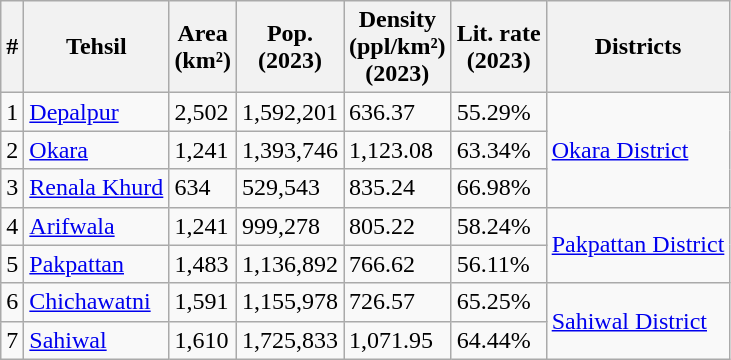<table class="wikitable sortable">
<tr>
<th>#</th>
<th>Tehsil</th>
<th>Area<br>(km²)</th>
<th>Pop.<br>(2023)</th>
<th>Density<br>(ppl/km²)<br>(2023)</th>
<th>Lit. rate<br>(2023)</th>
<th>Districts</th>
</tr>
<tr>
<td>1</td>
<td><a href='#'>Depalpur</a></td>
<td>2,502</td>
<td>1,592,201</td>
<td>636.37</td>
<td>55.29%</td>
<td rowspan="3"><a href='#'>Okara District</a></td>
</tr>
<tr>
<td>2</td>
<td><a href='#'>Okara</a></td>
<td>1,241</td>
<td>1,393,746</td>
<td>1,123.08</td>
<td>63.34%</td>
</tr>
<tr>
<td>3</td>
<td><a href='#'>Renala Khurd</a></td>
<td>634</td>
<td>529,543</td>
<td>835.24</td>
<td>66.98%</td>
</tr>
<tr>
<td>4</td>
<td><a href='#'>Arifwala</a></td>
<td>1,241</td>
<td>999,278</td>
<td>805.22</td>
<td>58.24%</td>
<td rowspan="2"><a href='#'>Pakpattan District</a></td>
</tr>
<tr>
<td>5</td>
<td><a href='#'>Pakpattan</a></td>
<td>1,483</td>
<td>1,136,892</td>
<td>766.62</td>
<td>56.11%</td>
</tr>
<tr>
<td>6</td>
<td><a href='#'>Chichawatni</a></td>
<td>1,591</td>
<td>1,155,978</td>
<td>726.57</td>
<td>65.25%</td>
<td rowspan="2"><a href='#'>Sahiwal District</a></td>
</tr>
<tr>
<td>7</td>
<td><a href='#'>Sahiwal</a></td>
<td>1,610</td>
<td>1,725,833</td>
<td>1,071.95</td>
<td>64.44%</td>
</tr>
</table>
